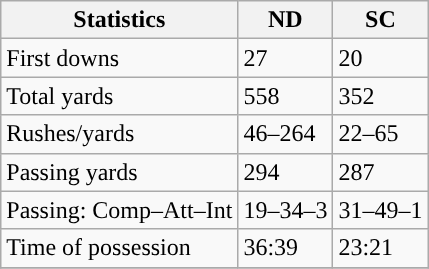<table class="wikitable" style="float: left;">
<tr>
<th>Statistics</th>
<th>ND</th>
<th>SC</th>
</tr>
<tr>
<td>First downs</td>
<td>27</td>
<td>20</td>
</tr>
<tr>
<td>Total yards</td>
<td>558</td>
<td>352</td>
</tr>
<tr>
<td>Rushes/yards</td>
<td>46–264</td>
<td>22–65</td>
</tr>
<tr>
<td>Passing yards</td>
<td>294</td>
<td>287</td>
</tr>
<tr>
<td>Passing: Comp–Att–Int</td>
<td>19–34–3</td>
<td>31–49–1</td>
</tr>
<tr>
<td>Time of possession</td>
<td>36:39</td>
<td>23:21</td>
</tr>
<tr>
</tr>
</table>
